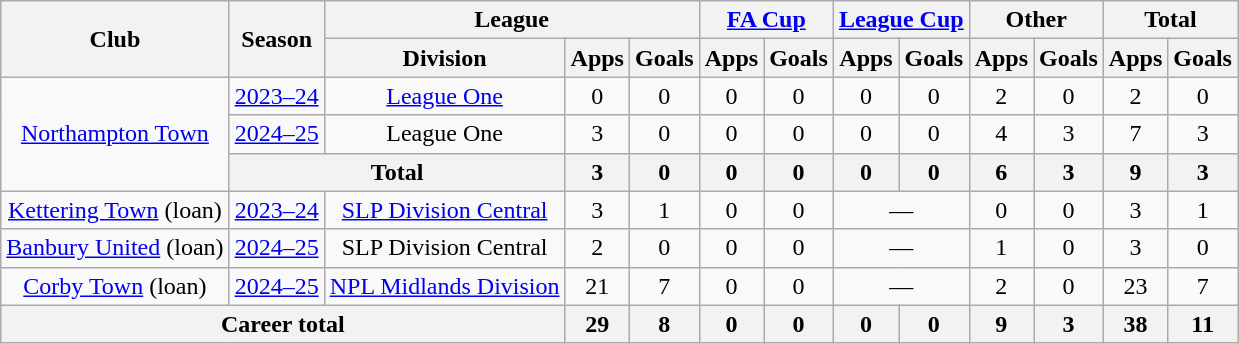<table class="wikitable" style="text-align: center">
<tr>
<th rowspan="2">Club</th>
<th rowspan="2">Season</th>
<th colspan="3">League</th>
<th colspan="2"><a href='#'>FA Cup</a></th>
<th colspan="2"><a href='#'>League Cup</a></th>
<th colspan="2">Other</th>
<th colspan="2">Total</th>
</tr>
<tr>
<th>Division</th>
<th>Apps</th>
<th>Goals</th>
<th>Apps</th>
<th>Goals</th>
<th>Apps</th>
<th>Goals</th>
<th>Apps</th>
<th>Goals</th>
<th>Apps</th>
<th>Goals</th>
</tr>
<tr>
<td rowspan="3"><a href='#'>Northampton Town</a></td>
<td><a href='#'>2023–24</a></td>
<td><a href='#'>League One</a></td>
<td>0</td>
<td>0</td>
<td>0</td>
<td>0</td>
<td>0</td>
<td>0</td>
<td>2</td>
<td>0</td>
<td>2</td>
<td>0</td>
</tr>
<tr>
<td><a href='#'>2024–25</a></td>
<td>League One</td>
<td>3</td>
<td>0</td>
<td>0</td>
<td>0</td>
<td>0</td>
<td>0</td>
<td>4</td>
<td>3</td>
<td>7</td>
<td>3</td>
</tr>
<tr>
<th colspan="2">Total</th>
<th>3</th>
<th>0</th>
<th>0</th>
<th>0</th>
<th>0</th>
<th>0</th>
<th>6</th>
<th>3</th>
<th>9</th>
<th>3</th>
</tr>
<tr>
<td><a href='#'>Kettering Town</a> (loan)</td>
<td><a href='#'>2023–24</a></td>
<td><a href='#'>SLP Division Central</a></td>
<td>3</td>
<td>1</td>
<td>0</td>
<td>0</td>
<td colspan="2">—</td>
<td>0</td>
<td>0</td>
<td>3</td>
<td>1</td>
</tr>
<tr>
<td><a href='#'>Banbury United</a> (loan)</td>
<td><a href='#'>2024–25</a></td>
<td>SLP Division Central</td>
<td>2</td>
<td>0</td>
<td>0</td>
<td>0</td>
<td colspan="2">—</td>
<td>1</td>
<td>0</td>
<td>3</td>
<td>0</td>
</tr>
<tr>
<td><a href='#'>Corby Town</a> (loan)</td>
<td><a href='#'>2024–25</a></td>
<td><a href='#'>NPL Midlands Division</a></td>
<td>21</td>
<td>7</td>
<td>0</td>
<td>0</td>
<td colspan="2">—</td>
<td>2</td>
<td>0</td>
<td>23</td>
<td>7</td>
</tr>
<tr>
<th colspan="3">Career total</th>
<th>29</th>
<th>8</th>
<th>0</th>
<th>0</th>
<th>0</th>
<th>0</th>
<th>9</th>
<th>3</th>
<th>38</th>
<th>11</th>
</tr>
</table>
